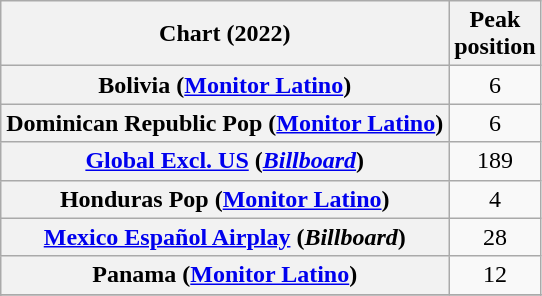<table class="wikitable sortable plainrowheaders" style="text-align:center">
<tr>
<th scope="col">Chart (2022)</th>
<th scope="col">Peak<br> position</th>
</tr>
<tr>
<th scope="row">Bolivia (<a href='#'>Monitor Latino</a>)</th>
<td>6</td>
</tr>
<tr>
<th scope="row">Dominican Republic Pop (<a href='#'>Monitor Latino</a>)</th>
<td>6</td>
</tr>
<tr>
<th scope="row"><a href='#'>Global Excl. US</a> (<em><a href='#'>Billboard</a></em>)</th>
<td>189</td>
</tr>
<tr>
<th scope="row">Honduras Pop (<a href='#'>Monitor Latino</a>)</th>
<td>4</td>
</tr>
<tr>
<th scope="row"><a href='#'>Mexico Español Airplay</a> (<em>Billboard</em>)</th>
<td>28</td>
</tr>
<tr>
<th scope="row">Panama (<a href='#'>Monitor Latino</a>)</th>
<td>12</td>
</tr>
<tr>
</tr>
<tr>
</tr>
</table>
